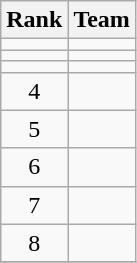<table class="wikitable" border="1">
<tr>
<th>Rank</th>
<th>Team</th>
</tr>
<tr>
<td align=center></td>
<td></td>
</tr>
<tr>
<td align=center></td>
<td></td>
</tr>
<tr>
<td align=center></td>
<td></td>
</tr>
<tr>
<td align=center>4</td>
<td></td>
</tr>
<tr>
<td align=center>5</td>
<td></td>
</tr>
<tr>
<td align=center>6</td>
<td></td>
</tr>
<tr>
<td align=center>7</td>
<td></td>
</tr>
<tr>
<td align=center>8</td>
<td></td>
</tr>
<tr>
</tr>
</table>
